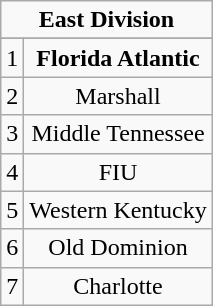<table class="wikitable">
<tr align="center">
<td align="center" Colspan="3"><strong>East Division</strong></td>
</tr>
<tr align="center">
</tr>
<tr align="center">
<td>1</td>
<td><strong>Florida Atlantic</strong></td>
</tr>
<tr align="center">
<td>2</td>
<td>Marshall</td>
</tr>
<tr align="center">
<td>3</td>
<td>Middle Tennessee</td>
</tr>
<tr align="center">
<td>4</td>
<td>FIU</td>
</tr>
<tr align="center">
<td>5</td>
<td>Western Kentucky</td>
</tr>
<tr align="center">
<td>6</td>
<td>Old Dominion</td>
</tr>
<tr align="center">
<td>7</td>
<td>Charlotte</td>
</tr>
</table>
